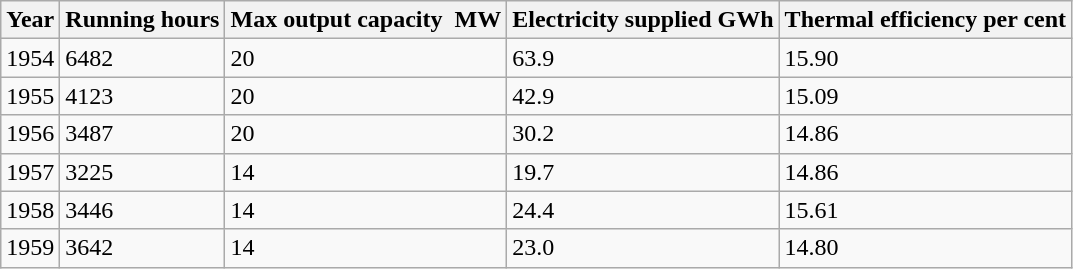<table class="wikitable">
<tr>
<th>Year</th>
<th>Running hours</th>
<th>Max output capacity  MW</th>
<th>Electricity supplied GWh</th>
<th>Thermal efficiency per cent</th>
</tr>
<tr>
<td>1954</td>
<td>6482</td>
<td>20</td>
<td>63.9</td>
<td>15.90</td>
</tr>
<tr>
<td>1955</td>
<td>4123</td>
<td>20</td>
<td>42.9</td>
<td>15.09</td>
</tr>
<tr>
<td>1956</td>
<td>3487</td>
<td>20</td>
<td>30.2</td>
<td>14.86</td>
</tr>
<tr>
<td>1957</td>
<td>3225</td>
<td>14</td>
<td>19.7</td>
<td>14.86</td>
</tr>
<tr>
<td>1958</td>
<td>3446</td>
<td>14</td>
<td>24.4</td>
<td>15.61</td>
</tr>
<tr>
<td>1959</td>
<td>3642</td>
<td>14</td>
<td>23.0</td>
<td>14.80</td>
</tr>
</table>
